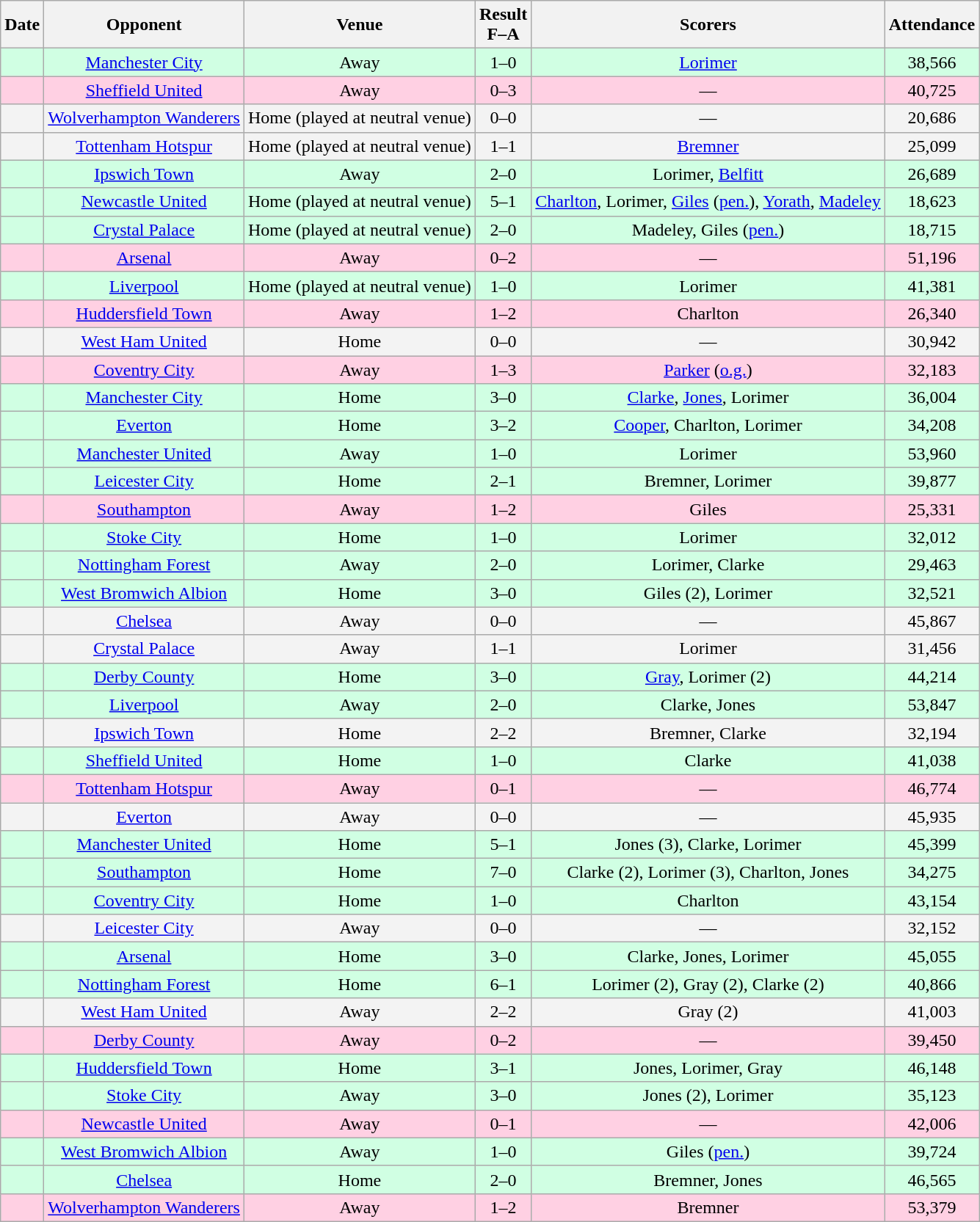<table class="wikitable sortable" style="text-align:center;">
<tr>
<th>Date</th>
<th>Opponent</th>
<th>Venue</th>
<th>Result<br>F–A</th>
<th class=unsortable>Scorers</th>
<th>Attendance</th>
</tr>
<tr bgcolor="#d0ffe3">
<td></td>
<td><a href='#'>Manchester City</a></td>
<td>Away</td>
<td>1–0</td>
<td><a href='#'>Lorimer</a></td>
<td>38,566</td>
</tr>
<tr bgcolor="#ffd0e3">
<td></td>
<td><a href='#'>Sheffield United</a></td>
<td>Away</td>
<td>0–3</td>
<td>—</td>
<td>40,725</td>
</tr>
<tr bgcolor="#f3f3f3">
<td></td>
<td><a href='#'>Wolverhampton Wanderers</a></td>
<td>Home (played at neutral venue)</td>
<td>0–0</td>
<td>—</td>
<td>20,686</td>
</tr>
<tr bgcolor="#f3f3f3">
<td></td>
<td><a href='#'>Tottenham Hotspur</a></td>
<td>Home (played at neutral venue)</td>
<td>1–1</td>
<td><a href='#'>Bremner</a></td>
<td>25,099</td>
</tr>
<tr bgcolor="#d0ffe3">
<td></td>
<td><a href='#'>Ipswich Town</a></td>
<td>Away</td>
<td>2–0</td>
<td>Lorimer, <a href='#'>Belfitt</a></td>
<td>26,689</td>
</tr>
<tr bgcolor="#d0ffe3">
<td></td>
<td><a href='#'>Newcastle United</a></td>
<td>Home (played at neutral venue)</td>
<td>5–1</td>
<td><a href='#'>Charlton</a>, Lorimer, <a href='#'>Giles</a> (<a href='#'>pen.</a>), <a href='#'>Yorath</a>, <a href='#'>Madeley</a></td>
<td>18,623</td>
</tr>
<tr bgcolor="#d0ffe3">
<td></td>
<td><a href='#'>Crystal Palace</a></td>
<td>Home (played at neutral venue)</td>
<td>2–0</td>
<td>Madeley, Giles (<a href='#'>pen.</a>)</td>
<td>18,715</td>
</tr>
<tr bgcolor="#ffd0e3">
<td></td>
<td><a href='#'>Arsenal</a></td>
<td>Away</td>
<td>0–2</td>
<td>—</td>
<td>51,196</td>
</tr>
<tr bgcolor="#d0ffe3">
<td></td>
<td><a href='#'>Liverpool</a></td>
<td>Home (played at neutral venue)</td>
<td>1–0</td>
<td>Lorimer</td>
<td>41,381</td>
</tr>
<tr bgcolor="#ffd0e3">
<td></td>
<td><a href='#'>Huddersfield Town</a></td>
<td>Away</td>
<td>1–2</td>
<td>Charlton</td>
<td>26,340</td>
</tr>
<tr bgcolor="#f3f3f3">
<td></td>
<td><a href='#'>West Ham United</a></td>
<td>Home</td>
<td>0–0</td>
<td>—</td>
<td>30,942</td>
</tr>
<tr bgcolor="#ffd0e3">
<td></td>
<td><a href='#'>Coventry City</a></td>
<td>Away</td>
<td>1–3</td>
<td><a href='#'>Parker</a> (<a href='#'>o.g.</a>)</td>
<td>32,183</td>
</tr>
<tr bgcolor="#d0ffe3">
<td></td>
<td><a href='#'>Manchester City</a></td>
<td>Home</td>
<td>3–0</td>
<td><a href='#'>Clarke</a>, <a href='#'>Jones</a>, Lorimer</td>
<td>36,004</td>
</tr>
<tr bgcolor="#d0ffe3">
<td></td>
<td><a href='#'>Everton</a></td>
<td>Home</td>
<td>3–2</td>
<td><a href='#'>Cooper</a>, Charlton, Lorimer</td>
<td>34,208</td>
</tr>
<tr bgcolor="#d0ffe3">
<td></td>
<td><a href='#'>Manchester United</a></td>
<td>Away</td>
<td>1–0</td>
<td>Lorimer</td>
<td>53,960</td>
</tr>
<tr bgcolor="#d0ffe3">
<td></td>
<td><a href='#'>Leicester City</a></td>
<td>Home</td>
<td>2–1</td>
<td>Bremner, Lorimer</td>
<td>39,877</td>
</tr>
<tr bgcolor="#ffd0e3">
<td></td>
<td><a href='#'>Southampton</a></td>
<td>Away</td>
<td>1–2</td>
<td>Giles</td>
<td>25,331</td>
</tr>
<tr bgcolor="#d0ffe3">
<td></td>
<td><a href='#'>Stoke City</a></td>
<td>Home</td>
<td>1–0</td>
<td>Lorimer</td>
<td>32,012</td>
</tr>
<tr bgcolor="#d0ffe3">
<td></td>
<td><a href='#'>Nottingham Forest</a></td>
<td>Away</td>
<td>2–0</td>
<td>Lorimer, Clarke</td>
<td>29,463</td>
</tr>
<tr bgcolor="#d0ffe3">
<td></td>
<td><a href='#'>West Bromwich Albion</a></td>
<td>Home</td>
<td>3–0</td>
<td>Giles (2), Lorimer</td>
<td>32,521</td>
</tr>
<tr bgcolor="#f3f3f3">
<td></td>
<td><a href='#'>Chelsea</a></td>
<td>Away</td>
<td>0–0</td>
<td>—</td>
<td>45,867</td>
</tr>
<tr bgcolor="#f3f3f3">
<td></td>
<td><a href='#'>Crystal Palace</a></td>
<td>Away</td>
<td>1–1</td>
<td>Lorimer</td>
<td>31,456</td>
</tr>
<tr bgcolor="#d0ffe3">
<td></td>
<td><a href='#'>Derby County</a></td>
<td>Home</td>
<td>3–0</td>
<td><a href='#'>Gray</a>, Lorimer (2)</td>
<td>44,214</td>
</tr>
<tr bgcolor="#d0ffe3">
<td></td>
<td><a href='#'>Liverpool</a></td>
<td>Away</td>
<td>2–0</td>
<td>Clarke, Jones</td>
<td>53,847</td>
</tr>
<tr bgcolor="#f3f3f3">
<td></td>
<td><a href='#'>Ipswich Town</a></td>
<td>Home</td>
<td>2–2</td>
<td>Bremner, Clarke</td>
<td>32,194</td>
</tr>
<tr bgcolor="#d0ffe3">
<td></td>
<td><a href='#'>Sheffield United</a></td>
<td>Home</td>
<td>1–0</td>
<td>Clarke</td>
<td>41,038</td>
</tr>
<tr bgcolor="#ffd0e3">
<td></td>
<td><a href='#'>Tottenham Hotspur</a></td>
<td>Away</td>
<td>0–1</td>
<td>—</td>
<td>46,774</td>
</tr>
<tr bgcolor="#f3f3f3">
<td></td>
<td><a href='#'>Everton</a></td>
<td>Away</td>
<td>0–0</td>
<td>—</td>
<td>45,935</td>
</tr>
<tr bgcolor="#d0ffe3">
<td></td>
<td><a href='#'>Manchester United</a></td>
<td>Home</td>
<td>5–1</td>
<td>Jones (3), Clarke, Lorimer</td>
<td>45,399</td>
</tr>
<tr bgcolor="#d0ffe3">
<td></td>
<td><a href='#'>Southampton</a></td>
<td>Home</td>
<td>7–0</td>
<td>Clarke (2), Lorimer (3), Charlton, Jones</td>
<td>34,275</td>
</tr>
<tr bgcolor="#d0ffe3">
<td></td>
<td><a href='#'>Coventry City</a></td>
<td>Home</td>
<td>1–0</td>
<td>Charlton</td>
<td>43,154</td>
</tr>
<tr bgcolor="#f3f3f3">
<td></td>
<td><a href='#'>Leicester City</a></td>
<td>Away</td>
<td>0–0</td>
<td>—</td>
<td>32,152</td>
</tr>
<tr bgcolor="#d0ffe3">
<td></td>
<td><a href='#'>Arsenal</a></td>
<td>Home</td>
<td>3–0</td>
<td>Clarke, Jones, Lorimer</td>
<td>45,055</td>
</tr>
<tr bgcolor="#d0ffe3">
<td></td>
<td><a href='#'>Nottingham Forest</a></td>
<td>Home</td>
<td>6–1</td>
<td>Lorimer (2), Gray (2), Clarke (2)</td>
<td>40,866</td>
</tr>
<tr bgcolor="#f3f3f3">
<td></td>
<td><a href='#'>West Ham United</a></td>
<td>Away</td>
<td>2–2</td>
<td>Gray (2)</td>
<td>41,003</td>
</tr>
<tr bgcolor="#ffd0e3">
<td></td>
<td><a href='#'>Derby County</a></td>
<td>Away</td>
<td>0–2</td>
<td>—</td>
<td>39,450</td>
</tr>
<tr bgcolor="#d0ffe3">
<td></td>
<td><a href='#'>Huddersfield Town</a></td>
<td>Home</td>
<td>3–1</td>
<td>Jones, Lorimer, Gray</td>
<td>46,148</td>
</tr>
<tr bgcolor="#d0ffe3">
<td></td>
<td><a href='#'>Stoke City</a></td>
<td>Away</td>
<td>3–0</td>
<td>Jones (2), Lorimer</td>
<td>35,123</td>
</tr>
<tr bgcolor="#ffd0e3">
<td></td>
<td><a href='#'>Newcastle United</a></td>
<td>Away</td>
<td>0–1</td>
<td>—</td>
<td>42,006</td>
</tr>
<tr bgcolor="#d0ffe3">
<td></td>
<td><a href='#'>West Bromwich Albion</a></td>
<td>Away</td>
<td>1–0</td>
<td>Giles (<a href='#'>pen.</a>)</td>
<td>39,724</td>
</tr>
<tr bgcolor="#d0ffe3">
<td></td>
<td><a href='#'>Chelsea</a></td>
<td>Home</td>
<td>2–0</td>
<td>Bremner, Jones</td>
<td>46,565</td>
</tr>
<tr bgcolor="#ffd0e3">
<td></td>
<td><a href='#'>Wolverhampton Wanderers</a></td>
<td>Away</td>
<td>1–2</td>
<td>Bremner</td>
<td>53,379</td>
</tr>
</table>
